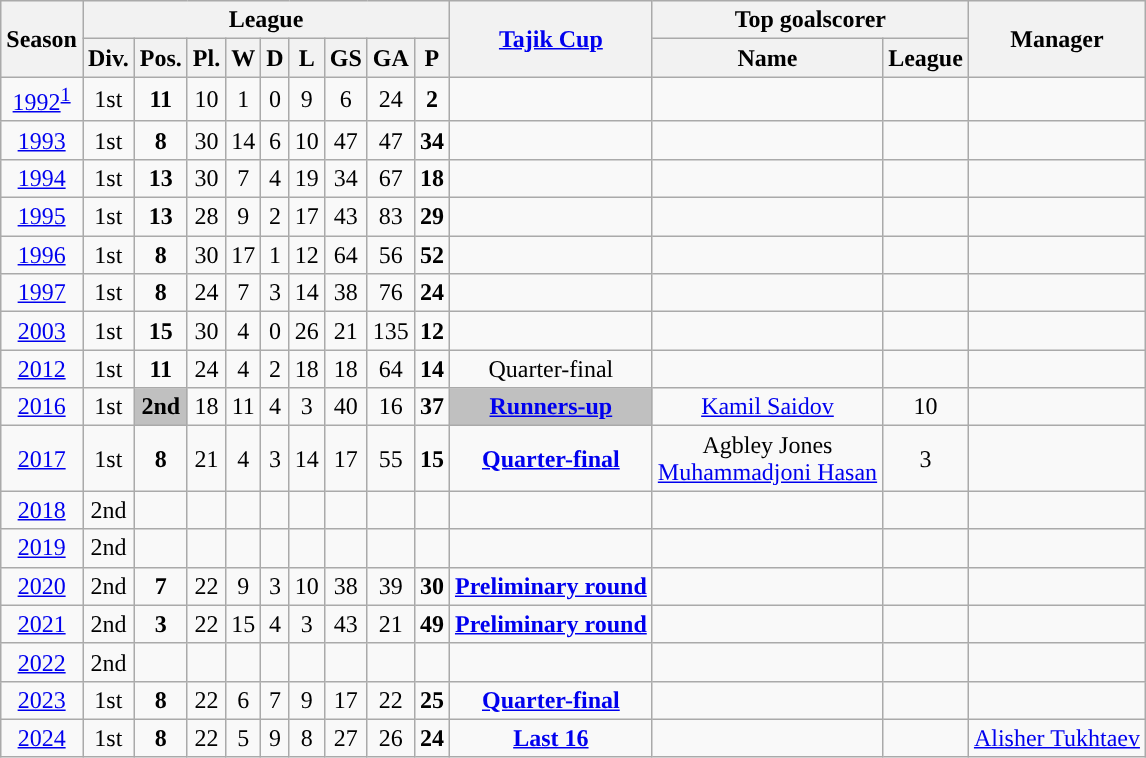<table class="wikitable">
<tr style="background:#efefef;">
<th rowspan="2">Season</th>
<th colspan="9">League</th>
<th rowspan="2"><a href='#'>Tajik Cup</a></th>
<th colspan="2">Top goalscorer</th>
<th rowspan="2">Manager</th>
</tr>
<tr>
<th>Div.</th>
<th>Pos.</th>
<th>Pl.</th>
<th>W</th>
<th>D</th>
<th>L</th>
<th>GS</th>
<th>GA</th>
<th>P</th>
<th>Name</th>
<th>League</th>
</tr>
<tr>
<td align=center><a href='#'>1992</a><sup><a href='#'>1</a></sup></td>
<td align=center>1st</td>
<td align=center><strong>11</strong></td>
<td align=center>10</td>
<td align=center>1</td>
<td align=center>0</td>
<td align=center>9</td>
<td align=center>6</td>
<td align=center>24</td>
<td align=center><strong>2</strong></td>
<td align=center></td>
<td align=center></td>
<td align=center></td>
<td align=center></td>
</tr>
<tr>
<td align=center><a href='#'>1993</a></td>
<td align=center>1st</td>
<td align=center><strong>8</strong></td>
<td align=center>30</td>
<td align=center>14</td>
<td align=center>6</td>
<td align=center>10</td>
<td align=center>47</td>
<td align=center>47</td>
<td align=center><strong>34</strong></td>
<td align=center></td>
<td align=center></td>
<td align=center></td>
<td align=center></td>
</tr>
<tr>
<td align=center><a href='#'>1994</a></td>
<td align=center>1st</td>
<td align=center><strong>13</strong></td>
<td align=center>30</td>
<td align=center>7</td>
<td align=center>4</td>
<td align=center>19</td>
<td align=center>34</td>
<td align=center>67</td>
<td align=center><strong>18</strong></td>
<td align=center></td>
<td align=center></td>
<td align=center></td>
<td align=center></td>
</tr>
<tr>
<td align=center><a href='#'>1995</a></td>
<td align=center>1st</td>
<td align=center><strong>13</strong></td>
<td align=center>28</td>
<td align=center>9</td>
<td align=center>2</td>
<td align=center>17</td>
<td align=center>43</td>
<td align=center>83</td>
<td align=center><strong>29</strong></td>
<td align=center></td>
<td align=center></td>
<td align=center></td>
<td align=center></td>
</tr>
<tr>
<td align=center><a href='#'>1996</a></td>
<td align=center>1st</td>
<td align=center><strong>8</strong></td>
<td align=center>30</td>
<td align=center>17</td>
<td align=center>1</td>
<td align=center>12</td>
<td align=center>64</td>
<td align=center>56</td>
<td align=center><strong>52</strong></td>
<td align=center></td>
<td align=center></td>
<td align=center></td>
<td align=center></td>
</tr>
<tr>
<td align=center><a href='#'>1997</a></td>
<td align=center>1st</td>
<td align=center><strong>8</strong></td>
<td align=center>24</td>
<td align=center>7</td>
<td align=center>3</td>
<td align=center>14</td>
<td align=center>38</td>
<td align=center>76</td>
<td align=center><strong>24</strong></td>
<td align=center></td>
<td align=center></td>
<td align=center></td>
<td align=center></td>
</tr>
<tr>
<td align=center><a href='#'>2003</a></td>
<td align=center>1st</td>
<td align=center><strong>15</strong></td>
<td align=center>30</td>
<td align=center>4</td>
<td align=center>0</td>
<td align=center>26</td>
<td align=center>21</td>
<td align=center>135</td>
<td align=center><strong>12</strong></td>
<td align=center></td>
<td align=center></td>
<td align=center></td>
<td align=center></td>
</tr>
<tr>
<td align=center><a href='#'>2012</a></td>
<td align=center>1st</td>
<td align=center><strong>11</strong></td>
<td align=center>24</td>
<td align=center>4</td>
<td align=center>2</td>
<td align=center>18</td>
<td align=center>18</td>
<td align=center>64</td>
<td align=center><strong>14</strong></td>
<td align=center>Quarter-final</td>
<td align=center></td>
<td align=center></td>
<td align=center></td>
</tr>
<tr>
<td align=center><a href='#'>2016</a></td>
<td align=center>1st</td>
<td style="text-align:center; background:silver;"><strong>2nd</strong></td>
<td align=center>18</td>
<td align=center>11</td>
<td align=center>4</td>
<td align=center>3</td>
<td align=center>40</td>
<td align=center>16</td>
<td align=center><strong>37</strong></td>
<td style="text-align:center; background:silver;"><strong><a href='#'>Runners-up</a></strong></td>
<td align=center><a href='#'>Kamil Saidov</a></td>
<td align=center>10</td>
<td align=center></td>
</tr>
<tr>
<td align=center><a href='#'>2017</a></td>
<td align=center>1st</td>
<td align=center><strong>8</strong></td>
<td align=center>21</td>
<td align=center>4</td>
<td align=center>3</td>
<td align=center>14</td>
<td align=center>17</td>
<td align=center>55</td>
<td align=center><strong>15</strong></td>
<td style="text-align:center"><strong><a href='#'>Quarter-final</a></strong></td>
<td align=center>Agbley Jones <br> <a href='#'>Muhammadjoni Hasan</a></td>
<td align=center>3</td>
<td align=center></td>
</tr>
<tr>
<td align=center><a href='#'>2018</a></td>
<td align=center>2nd</td>
<td align=center><strong> </strong></td>
<td align=center></td>
<td align=center></td>
<td align=center></td>
<td align=center></td>
<td align=center></td>
<td align=center></td>
<td align=center><strong> </strong></td>
<td style="text-align:center"><strong><a href='#'></a></strong></td>
<td align=center></td>
<td align=center></td>
<td align=center></td>
</tr>
<tr>
<td align=center><a href='#'>2019</a></td>
<td align=center>2nd</td>
<td align=center><strong> </strong></td>
<td align=center></td>
<td align=center></td>
<td align=center></td>
<td align=center></td>
<td align=center></td>
<td align=center></td>
<td align=center><strong> </strong></td>
<td style="text-align:center"><strong><a href='#'></a></strong></td>
<td align=center></td>
<td align=center></td>
<td align=center></td>
</tr>
<tr>
<td align=center><a href='#'>2020</a></td>
<td align=center>2nd</td>
<td align=center><strong>7</strong></td>
<td align=center>22</td>
<td align=center>9</td>
<td align=center>3</td>
<td align=center>10</td>
<td align=center>38</td>
<td align=center>39</td>
<td align=center><strong>30</strong></td>
<td style="text-align:center"><strong><a href='#'>Preliminary round</a></strong></td>
<td align=center></td>
<td align=center></td>
<td align=center></td>
</tr>
<tr>
<td align=center><a href='#'>2021</a></td>
<td align=center>2nd</td>
<td align=center><strong>3</strong></td>
<td align=center>22</td>
<td align=center>15</td>
<td align=center>4</td>
<td align=center>3</td>
<td align=center>43</td>
<td align=center>21</td>
<td align=center><strong>49</strong></td>
<td style="text-align:center"><strong><a href='#'>Preliminary round</a></strong></td>
<td align=center></td>
<td align=center></td>
<td align=center></td>
</tr>
<tr>
<td align=center><a href='#'>2022</a></td>
<td align=center>2nd</td>
<td align=center><strong> </strong></td>
<td align=center></td>
<td align=center></td>
<td align=center></td>
<td align=center></td>
<td align=center></td>
<td align=center></td>
<td align=center><strong> </strong></td>
<td style="text-align:center"><strong><a href='#'></a></strong></td>
<td align=center></td>
<td align=center></td>
<td align=center></td>
</tr>
<tr>
<td align=center><a href='#'>2023</a></td>
<td align=center>1st</td>
<td align=center><strong>8</strong></td>
<td align=center>22</td>
<td align=center>6</td>
<td align=center>7</td>
<td align=center>9</td>
<td align=center>17</td>
<td align=center>22</td>
<td align=center><strong>25</strong></td>
<td style="text-align:center"><strong><a href='#'>Quarter-final</a></strong></td>
<td align=center></td>
<td align=center></td>
<td align=center></td>
</tr>
<tr>
<td align=center><a href='#'>2024</a></td>
<td align=center>1st</td>
<td align=center><strong>8</strong></td>
<td align=center>22</td>
<td align=center>5</td>
<td align=center>9</td>
<td align=center>8</td>
<td align=center>27</td>
<td align=center>26</td>
<td align=center><strong>24</strong></td>
<td style="text-align:center"><strong><a href='#'>Last 16</a></strong></td>
<td align=center></td>
<td align=center></td>
<td align=center><a href='#'>Alisher Tukhtaev</a></td>
</tr>
</table>
